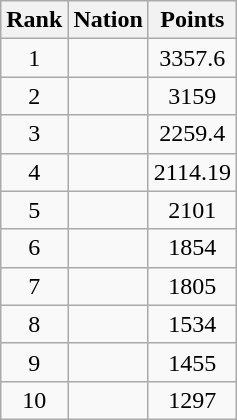<table class="wikitable sortable">
<tr>
<th>Rank</th>
<th>Nation</th>
<th>Points</th>
</tr>
<tr>
<td align=center>1</td>
<td></td>
<td align=center>3357.6</td>
</tr>
<tr>
<td align=center>2</td>
<td></td>
<td align=center>3159</td>
</tr>
<tr>
<td align=center>3</td>
<td></td>
<td align=center>2259.4</td>
</tr>
<tr>
<td align=center>4</td>
<td></td>
<td align=center>2114.19</td>
</tr>
<tr>
<td align=center>5</td>
<td></td>
<td align=center>2101</td>
</tr>
<tr>
<td align=center>6</td>
<td></td>
<td align=center>1854</td>
</tr>
<tr>
<td align=center>7</td>
<td></td>
<td align=center>1805</td>
</tr>
<tr>
<td align=center>8</td>
<td></td>
<td align=center>1534</td>
</tr>
<tr>
<td align=center>9</td>
<td></td>
<td align=center>1455</td>
</tr>
<tr>
<td align=center>10</td>
<td></td>
<td align=center>1297</td>
</tr>
</table>
